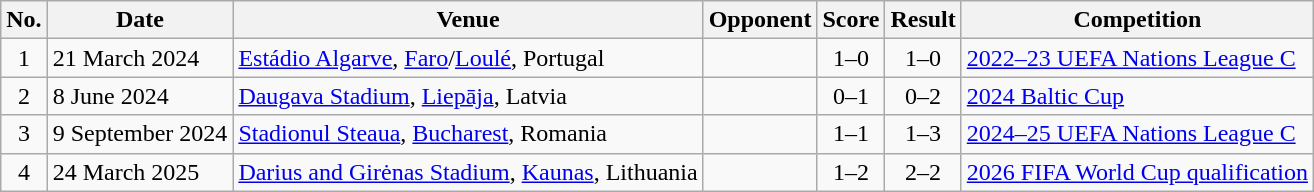<table class="wikitable sortable">
<tr>
<th scope="col">No.</th>
<th scope="col">Date</th>
<th scope="col">Venue</th>
<th scope="col">Opponent</th>
<th scope="col">Score</th>
<th scope="col">Result</th>
<th scope="col">Competition</th>
</tr>
<tr>
<td style="text-align:center">1</td>
<td>21 March 2024</td>
<td><a href='#'>Estádio Algarve</a>, <a href='#'>Faro</a>/<a href='#'>Loulé</a>, Portugal</td>
<td></td>
<td style="text-align:center">1–0</td>
<td style="text-align:center">1–0</td>
<td><a href='#'>2022–23 UEFA Nations League C</a></td>
</tr>
<tr>
<td style="text-align:center">2</td>
<td>8 June 2024</td>
<td><a href='#'>Daugava Stadium</a>, <a href='#'>Liepāja</a>, Latvia</td>
<td></td>
<td style="text-align:center">0–1</td>
<td style="text-align:center">0–2</td>
<td><a href='#'>2024 Baltic Cup</a></td>
</tr>
<tr>
<td style="text-align:center">3</td>
<td>9 September 2024</td>
<td><a href='#'>Stadionul Steaua</a>, <a href='#'>Bucharest</a>, Romania</td>
<td></td>
<td style="text-align:center">1–1</td>
<td style="text-align:center">1–3</td>
<td><a href='#'>2024–25 UEFA Nations League C</a></td>
</tr>
<tr>
<td style="text-align:center">4</td>
<td>24 March 2025</td>
<td><a href='#'>Darius and Girėnas Stadium</a>, <a href='#'>Kaunas</a>, Lithuania</td>
<td></td>
<td style="text-align:center">1–2</td>
<td style="text-align:center">2–2</td>
<td><a href='#'>2026 FIFA World Cup qualification</a></td>
</tr>
</table>
